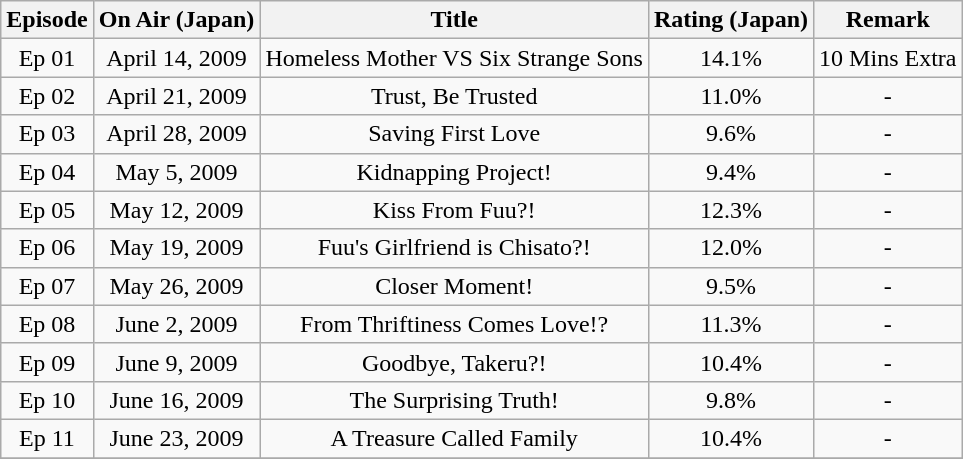<table class="wikitable" style="text-align:center">
<tr>
<th>Episode</th>
<th>On Air (Japan)</th>
<th>Title</th>
<th>Rating (Japan)</th>
<th>Remark</th>
</tr>
<tr>
<td>Ep 01</td>
<td>April 14, 2009</td>
<td>Homeless Mother VS Six Strange Sons</td>
<td>14.1%</td>
<td>10 Mins Extra</td>
</tr>
<tr>
<td>Ep 02</td>
<td>April 21, 2009</td>
<td>Trust, Be Trusted</td>
<td>11.0%</td>
<td>-</td>
</tr>
<tr>
<td>Ep 03</td>
<td>April 28, 2009</td>
<td>Saving First Love</td>
<td>9.6%</td>
<td>-</td>
</tr>
<tr>
<td>Ep 04</td>
<td>May 5, 2009</td>
<td>Kidnapping Project!</td>
<td>9.4%</td>
<td>-</td>
</tr>
<tr>
<td>Ep 05</td>
<td>May 12, 2009</td>
<td>Kiss From Fuu?!</td>
<td>12.3%</td>
<td>-</td>
</tr>
<tr>
<td>Ep 06</td>
<td>May 19, 2009</td>
<td>Fuu's Girlfriend is Chisato?!</td>
<td>12.0%</td>
<td>-</td>
</tr>
<tr>
<td>Ep 07</td>
<td>May 26, 2009</td>
<td>Closer Moment!</td>
<td>9.5%</td>
<td>-</td>
</tr>
<tr>
<td>Ep 08</td>
<td>June 2, 2009</td>
<td>From Thriftiness Comes Love!?</td>
<td>11.3%</td>
<td>-</td>
</tr>
<tr>
<td>Ep 09</td>
<td>June 9, 2009</td>
<td>Goodbye, Takeru?!</td>
<td>10.4%</td>
<td>-</td>
</tr>
<tr>
<td>Ep 10</td>
<td>June 16, 2009</td>
<td>The Surprising Truth!</td>
<td>9.8%</td>
<td>-</td>
</tr>
<tr>
<td>Ep 11</td>
<td>June 23, 2009</td>
<td>A Treasure Called Family</td>
<td>10.4%</td>
<td>-</td>
</tr>
<tr>
</tr>
</table>
